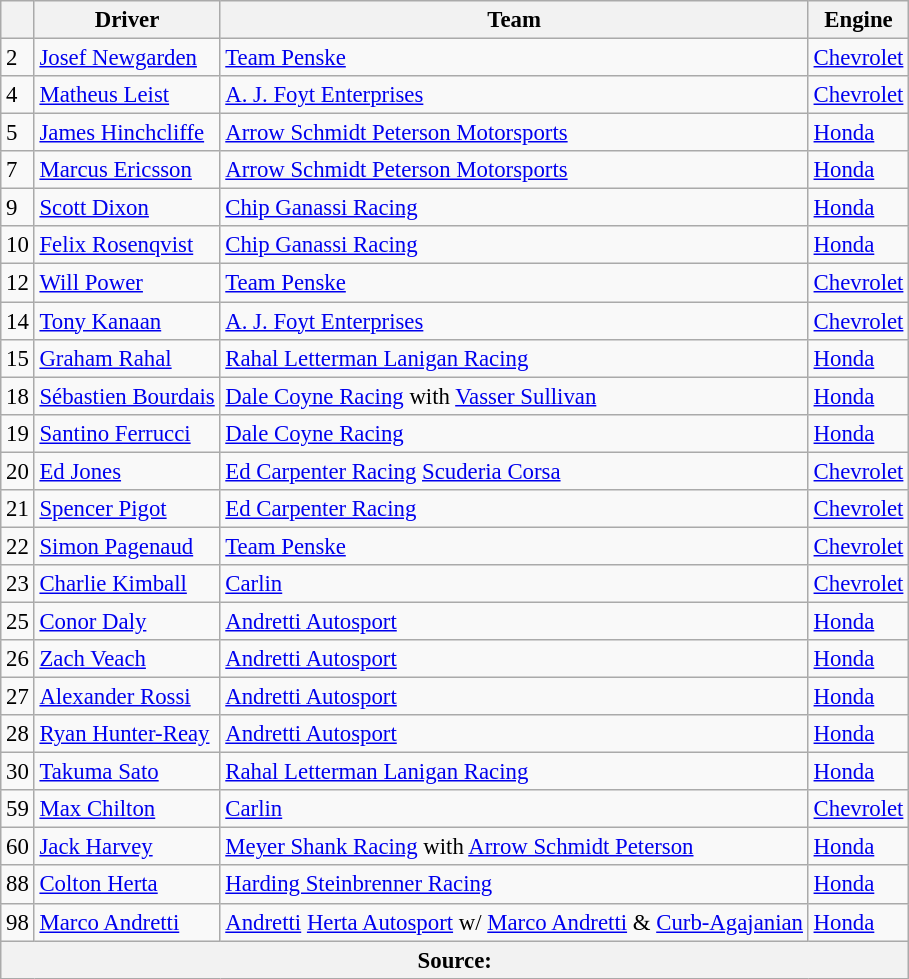<table class="wikitable" style="font-size: 95%;">
<tr>
<th align=center></th>
<th>Driver</th>
<th>Team</th>
<th>Engine</th>
</tr>
<tr>
<td>2</td>
<td> <a href='#'>Josef Newgarden</a></td>
<td><a href='#'>Team Penske</a></td>
<td><a href='#'>Chevrolet</a></td>
</tr>
<tr>
<td>4</td>
<td> <a href='#'>Matheus Leist</a></td>
<td><a href='#'>A. J. Foyt Enterprises</a></td>
<td><a href='#'>Chevrolet</a></td>
</tr>
<tr>
<td>5</td>
<td> <a href='#'>James Hinchcliffe</a></td>
<td><a href='#'>Arrow Schmidt Peterson Motorsports</a></td>
<td><a href='#'>Honda</a></td>
</tr>
<tr>
<td>7</td>
<td> <a href='#'>Marcus Ericsson</a> <strong></strong></td>
<td><a href='#'>Arrow Schmidt Peterson Motorsports</a></td>
<td><a href='#'>Honda</a></td>
</tr>
<tr>
<td>9</td>
<td> <a href='#'>Scott Dixon</a></td>
<td><a href='#'>Chip Ganassi Racing</a></td>
<td><a href='#'>Honda</a></td>
</tr>
<tr>
<td>10</td>
<td> <a href='#'>Felix Rosenqvist</a> <strong></strong></td>
<td><a href='#'>Chip Ganassi Racing</a></td>
<td><a href='#'>Honda</a></td>
</tr>
<tr>
<td>12</td>
<td> <a href='#'>Will Power</a></td>
<td><a href='#'>Team Penske</a></td>
<td><a href='#'>Chevrolet</a></td>
</tr>
<tr>
<td>14</td>
<td> <a href='#'>Tony Kanaan</a></td>
<td><a href='#'>A. J. Foyt Enterprises</a></td>
<td><a href='#'>Chevrolet</a></td>
</tr>
<tr>
<td>15</td>
<td> <a href='#'>Graham Rahal</a></td>
<td><a href='#'>Rahal Letterman Lanigan Racing</a></td>
<td><a href='#'>Honda</a></td>
</tr>
<tr>
<td>18</td>
<td> <a href='#'>Sébastien Bourdais</a></td>
<td><a href='#'>Dale Coyne Racing</a> with <a href='#'>Vasser Sullivan</a></td>
<td><a href='#'>Honda</a></td>
</tr>
<tr>
<td>19</td>
<td> <a href='#'>Santino Ferrucci</a> <strong></strong></td>
<td><a href='#'>Dale Coyne Racing</a></td>
<td><a href='#'>Honda</a></td>
</tr>
<tr>
<td>20</td>
<td> <a href='#'>Ed Jones</a></td>
<td><a href='#'>Ed Carpenter Racing</a> <a href='#'>Scuderia Corsa</a></td>
<td><a href='#'>Chevrolet</a></td>
</tr>
<tr>
<td>21</td>
<td> <a href='#'>Spencer Pigot</a></td>
<td><a href='#'>Ed Carpenter Racing</a></td>
<td><a href='#'>Chevrolet</a></td>
</tr>
<tr>
<td>22</td>
<td> <a href='#'>Simon Pagenaud</a></td>
<td><a href='#'>Team Penske</a></td>
<td><a href='#'>Chevrolet</a></td>
</tr>
<tr>
<td>23</td>
<td> <a href='#'>Charlie Kimball</a></td>
<td><a href='#'>Carlin</a></td>
<td><a href='#'>Chevrolet</a></td>
</tr>
<tr>
<td>25</td>
<td> <a href='#'>Conor Daly</a></td>
<td><a href='#'>Andretti Autosport</a></td>
<td><a href='#'>Honda</a></td>
</tr>
<tr>
<td>26</td>
<td> <a href='#'>Zach Veach</a></td>
<td><a href='#'>Andretti Autosport</a></td>
<td><a href='#'>Honda</a></td>
</tr>
<tr>
<td>27</td>
<td> <a href='#'>Alexander Rossi</a></td>
<td><a href='#'>Andretti Autosport</a></td>
<td><a href='#'>Honda</a></td>
</tr>
<tr>
<td>28</td>
<td> <a href='#'>Ryan Hunter-Reay</a></td>
<td><a href='#'>Andretti Autosport</a></td>
<td><a href='#'>Honda</a></td>
</tr>
<tr>
<td>30</td>
<td> <a href='#'>Takuma Sato</a></td>
<td><a href='#'>Rahal Letterman Lanigan Racing</a></td>
<td><a href='#'>Honda</a></td>
</tr>
<tr>
<td>59</td>
<td> <a href='#'>Max Chilton</a></td>
<td><a href='#'>Carlin</a></td>
<td><a href='#'>Chevrolet</a></td>
</tr>
<tr>
<td>60</td>
<td> <a href='#'>Jack Harvey</a></td>
<td><a href='#'>Meyer Shank Racing</a> with <a href='#'>Arrow Schmidt Peterson</a></td>
<td><a href='#'>Honda</a></td>
</tr>
<tr>
<td>88</td>
<td> <a href='#'>Colton Herta</a> <strong></strong></td>
<td><a href='#'>Harding Steinbrenner Racing</a></td>
<td><a href='#'>Honda</a></td>
</tr>
<tr>
<td>98</td>
<td> <a href='#'>Marco Andretti</a></td>
<td><a href='#'>Andretti</a> <a href='#'>Herta Autosport</a> w/ <a href='#'>Marco Andretti</a> & <a href='#'>Curb-Agajanian</a></td>
<td><a href='#'>Honda</a></td>
</tr>
<tr>
<th colspan=4>Source:</th>
</tr>
</table>
